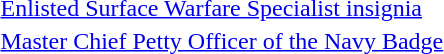<table>
<tr>
<td></td>
<td><a href='#'>Enlisted Surface Warfare Specialist insignia</a></td>
</tr>
<tr>
<td></td>
<td><a href='#'>Master Chief Petty Officer of the Navy Badge</a></td>
</tr>
</table>
